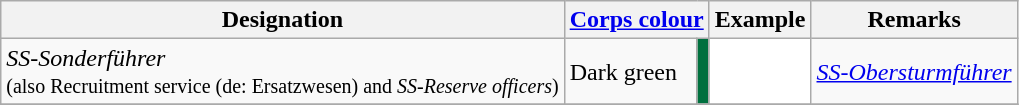<table class="wikitable">
<tr>
<th>Designation</th>
<th colspan="2"><a href='#'>Corps colour</a></th>
<th>Example</th>
<th>Remarks</th>
</tr>
<tr 16>
<td><em>SS-Sonderführer</em><br><small>(also Recruitment service (de: Ersatzwesen) and <em>SS-Reserve officers</em>)</small></td>
<td>Dark green</td>
<td align = "center" style = "background:#00703E; color:white"></td>
<td align = "center" style = "background:white"></td>
<td><em><a href='#'>SS-Obersturmführer</a></em></td>
</tr>
<tr>
</tr>
</table>
